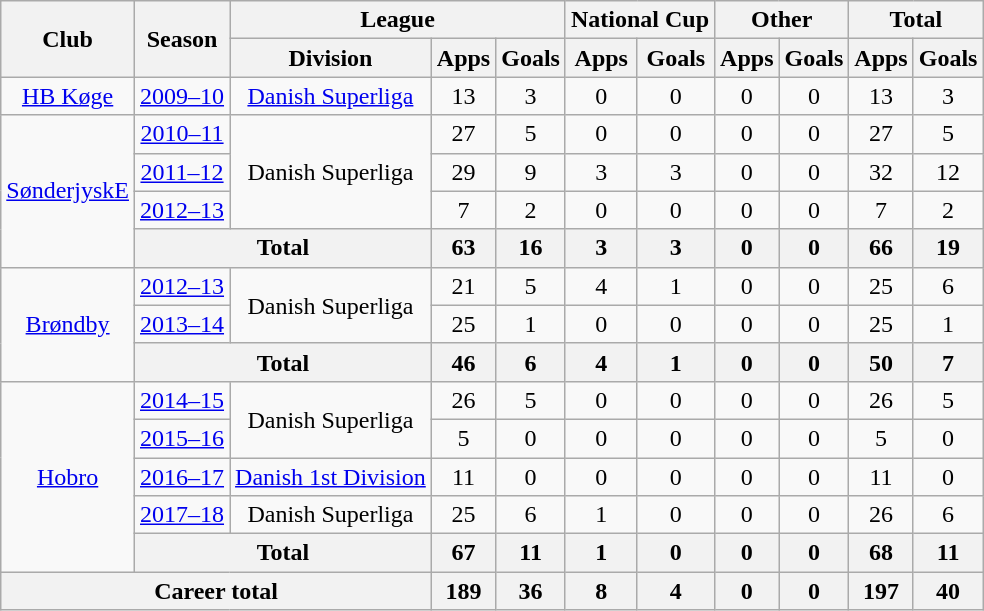<table class=wikitable style="text-align: center">
<tr>
<th rowspan=2>Club</th>
<th rowspan=2>Season</th>
<th colspan=3>League</th>
<th colspan=2>National Cup</th>
<th colspan=2>Other</th>
<th colspan=2>Total</th>
</tr>
<tr>
<th>Division</th>
<th>Apps</th>
<th>Goals</th>
<th>Apps</th>
<th>Goals</th>
<th>Apps</th>
<th>Goals</th>
<th>Apps</th>
<th>Goals</th>
</tr>
<tr>
<td><a href='#'>HB Køge</a></td>
<td><a href='#'>2009–10</a></td>
<td><a href='#'>Danish Superliga</a></td>
<td>13</td>
<td>3</td>
<td>0</td>
<td>0</td>
<td>0</td>
<td>0</td>
<td>13</td>
<td>3</td>
</tr>
<tr>
<td rowspan=4><a href='#'>SønderjyskE</a></td>
<td><a href='#'>2010–11</a></td>
<td rowspan=3>Danish Superliga</td>
<td>27</td>
<td>5</td>
<td>0</td>
<td>0</td>
<td>0</td>
<td>0</td>
<td>27</td>
<td>5</td>
</tr>
<tr>
<td><a href='#'>2011–12</a></td>
<td>29</td>
<td>9</td>
<td>3</td>
<td>3</td>
<td>0</td>
<td>0</td>
<td>32</td>
<td>12</td>
</tr>
<tr>
<td><a href='#'>2012–13</a></td>
<td>7</td>
<td>2</td>
<td>0</td>
<td>0</td>
<td>0</td>
<td>0</td>
<td>7</td>
<td>2</td>
</tr>
<tr>
<th colspan=2>Total</th>
<th>63</th>
<th>16</th>
<th>3</th>
<th>3</th>
<th>0</th>
<th>0</th>
<th>66</th>
<th>19</th>
</tr>
<tr>
<td rowspan=3><a href='#'>Brøndby</a></td>
<td><a href='#'>2012–13</a></td>
<td rowspan=2>Danish Superliga</td>
<td>21</td>
<td>5</td>
<td>4</td>
<td>1</td>
<td>0</td>
<td>0</td>
<td>25</td>
<td>6</td>
</tr>
<tr>
<td><a href='#'>2013–14</a></td>
<td>25</td>
<td>1</td>
<td>0</td>
<td>0</td>
<td>0</td>
<td>0</td>
<td>25</td>
<td>1</td>
</tr>
<tr>
<th colspan=2>Total</th>
<th>46</th>
<th>6</th>
<th>4</th>
<th>1</th>
<th>0</th>
<th>0</th>
<th>50</th>
<th>7</th>
</tr>
<tr>
<td rowspan=5><a href='#'>Hobro</a></td>
<td><a href='#'>2014–15</a></td>
<td rowspan=2>Danish Superliga</td>
<td>26</td>
<td>5</td>
<td>0</td>
<td>0</td>
<td>0</td>
<td>0</td>
<td>26</td>
<td>5</td>
</tr>
<tr>
<td><a href='#'>2015–16</a></td>
<td>5</td>
<td>0</td>
<td>0</td>
<td>0</td>
<td>0</td>
<td>0</td>
<td>5</td>
<td>0</td>
</tr>
<tr>
<td><a href='#'>2016–17</a></td>
<td><a href='#'>Danish 1st Division</a></td>
<td>11</td>
<td>0</td>
<td>0</td>
<td>0</td>
<td>0</td>
<td>0</td>
<td>11</td>
<td>0</td>
</tr>
<tr>
<td><a href='#'>2017–18</a></td>
<td>Danish Superliga</td>
<td>25</td>
<td>6</td>
<td>1</td>
<td>0</td>
<td>0</td>
<td>0</td>
<td>26</td>
<td>6</td>
</tr>
<tr>
<th colspan=2>Total</th>
<th>67</th>
<th>11</th>
<th>1</th>
<th>0</th>
<th>0</th>
<th>0</th>
<th>68</th>
<th>11</th>
</tr>
<tr>
<th colspan=3>Career total</th>
<th>189</th>
<th>36</th>
<th>8</th>
<th>4</th>
<th>0</th>
<th>0</th>
<th>197</th>
<th>40</th>
</tr>
</table>
